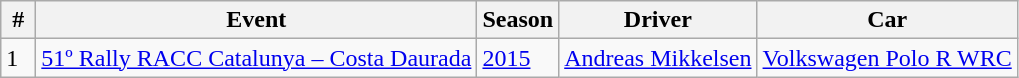<table class="wikitable">
<tr>
<th> # </th>
<th>Event</th>
<th>Season</th>
<th>Driver</th>
<th>Car</th>
</tr>
<tr>
<td>1</td>
<td> <a href='#'>51º Rally RACC Catalunya – Costa Daurada</a></td>
<td><a href='#'>2015</a></td>
<td> <a href='#'>Andreas Mikkelsen</a></td>
<td><a href='#'>Volkswagen Polo R WRC</a></td>
</tr>
</table>
